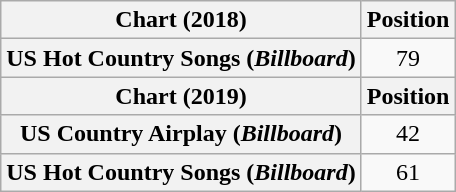<table class="wikitable plainrowheaders" style="text-align:center">
<tr>
<th scope="col">Chart (2018)</th>
<th scope="col">Position</th>
</tr>
<tr>
<th scope="row">US Hot Country Songs (<em>Billboard</em>)</th>
<td>79</td>
</tr>
<tr>
<th scope="col">Chart (2019)</th>
<th scope="col">Position</th>
</tr>
<tr>
<th scope="row">US Country Airplay (<em>Billboard</em>)</th>
<td>42</td>
</tr>
<tr>
<th scope="row">US Hot Country Songs (<em>Billboard</em>)</th>
<td>61</td>
</tr>
</table>
